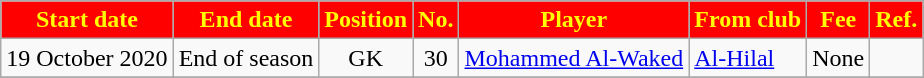<table class="wikitable sortable">
<tr>
<th style="background:red; color:yellow;"><strong>Start date</strong></th>
<th style="background:red; color:yellow;"><strong>End date</strong></th>
<th style="background:red; color:yellow;"><strong>Position</strong></th>
<th style="background:red; color:yellow;"><strong>No.</strong></th>
<th style="background:red; color:yellow;"><strong>Player</strong></th>
<th style="background:red; color:yellow;"><strong>From club</strong></th>
<th style="background:red; color:yellow;"><strong>Fee</strong></th>
<th style="background:red; color:yellow;"><strong>Ref.</strong></th>
</tr>
<tr>
<td>19 October 2020</td>
<td>End of season</td>
<td style="text-align:center;">GK</td>
<td style="text-align:center;">30</td>
<td style="text-align:left;"> <a href='#'>Mohammed Al-Waked</a></td>
<td style="text-align:left;"> <a href='#'>Al-Hilal</a></td>
<td>None</td>
<td></td>
</tr>
<tr>
</tr>
</table>
